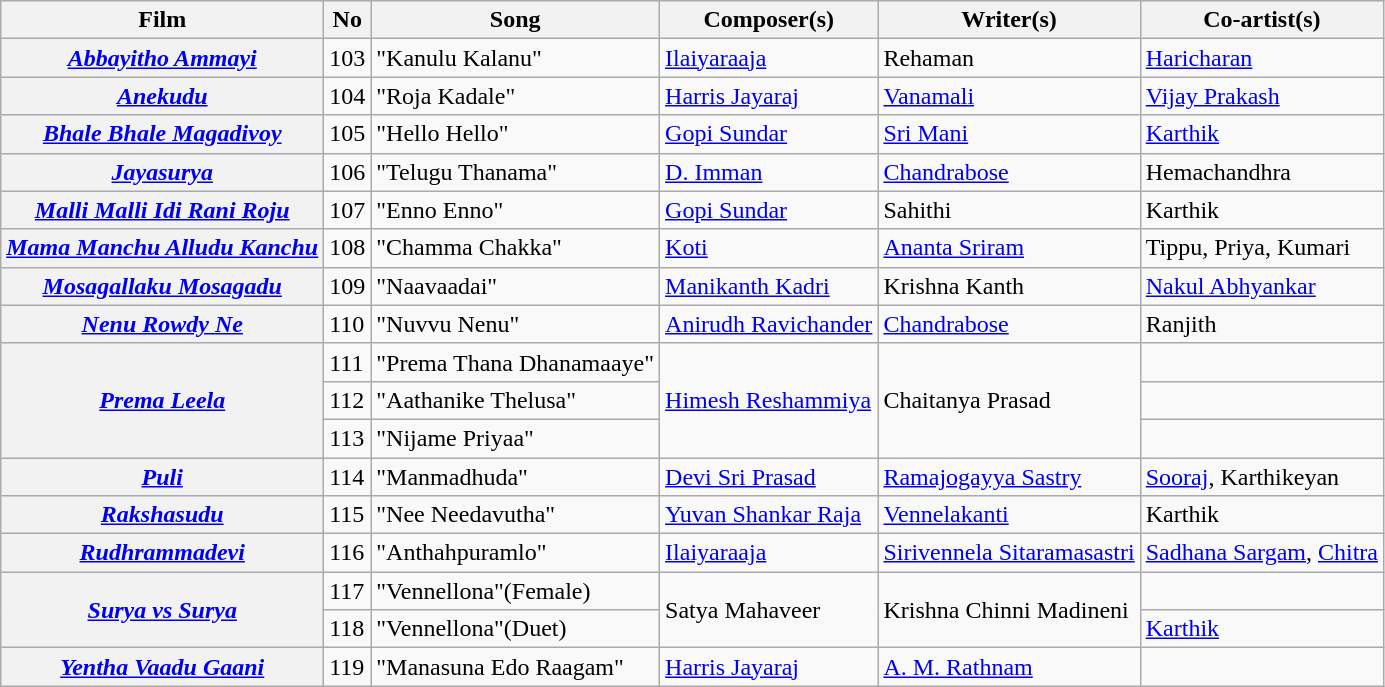<table class="wikitable sortable plainrowheaders">
<tr>
<th>Film</th>
<th>No</th>
<th>Song</th>
<th>Composer(s)</th>
<th>Writer(s)</th>
<th>Co-artist(s)</th>
</tr>
<tr>
<th><em><a href='#'>Abbayitho Ammayi</a></em></th>
<td>103</td>
<td>"Kanulu Kalanu"</td>
<td><a href='#'>Ilaiyaraaja</a></td>
<td>Rehaman</td>
<td><a href='#'>Haricharan</a></td>
</tr>
<tr>
<th><a href='#'><em>Anekudu</em></a></th>
<td>104</td>
<td>"Roja Kadale"</td>
<td><a href='#'>Harris Jayaraj</a></td>
<td><a href='#'>Vanamali</a></td>
<td><a href='#'>Vijay Prakash</a></td>
</tr>
<tr>
<th><em><a href='#'>Bhale Bhale Magadivoy</a></em></th>
<td>105</td>
<td>"Hello Hello"</td>
<td><a href='#'>Gopi Sundar</a></td>
<td><a href='#'>Sri Mani</a></td>
<td><a href='#'>Karthik</a></td>
</tr>
<tr>
<th><em><a href='#'>Jayasurya</a></em></th>
<td>106</td>
<td>"Telugu Thanama"</td>
<td><a href='#'>D. Imman</a></td>
<td><a href='#'>Chandrabose</a></td>
<td>Hemachandhra</td>
</tr>
<tr>
<th><em><a href='#'>Malli Malli Idi Rani Roju</a></em></th>
<td>107</td>
<td>"Enno Enno"</td>
<td><a href='#'>Gopi Sundar</a></td>
<td>Sahithi</td>
<td>Karthik</td>
</tr>
<tr>
<th><em><a href='#'>Mama Manchu Alludu Kanchu</a></em></th>
<td>108</td>
<td>"Chamma Chakka"</td>
<td><a href='#'>Koti</a></td>
<td><a href='#'>Ananta Sriram</a></td>
<td>Tippu, Priya, Kumari</td>
</tr>
<tr>
<th><a href='#'><em>Mosagallaku Mosagadu</em></a></th>
<td>109</td>
<td>"Naavaadai"</td>
<td><a href='#'>Manikanth Kadri</a></td>
<td>Krishna Kanth</td>
<td><a href='#'>Nakul Abhyankar</a></td>
</tr>
<tr>
<th><a href='#'><em>Nenu Rowdy Ne</em></a></th>
<td>110</td>
<td>"Nuvvu Nenu"</td>
<td><a href='#'>Anirudh Ravichander</a></td>
<td><a href='#'>Chandrabose</a></td>
<td>Ranjith</td>
</tr>
<tr>
<th rowspan="3"><a href='#'><em>Prema Leela</em></a></th>
<td>111</td>
<td>"Prema Thana Dhanamaaye"</td>
<td rowspan="3"><a href='#'>Himesh Reshammiya</a></td>
<td rowspan="3">Chaitanya Prasad</td>
<td></td>
</tr>
<tr>
<td>112</td>
<td>"Aathanike Thelusa"</td>
<td></td>
</tr>
<tr>
<td>113</td>
<td>"Nijame Priyaa"</td>
<td></td>
</tr>
<tr>
<th><em><a href='#'>Puli</a></em></th>
<td>114</td>
<td>"Manmadhuda"</td>
<td><a href='#'>Devi Sri Prasad</a></td>
<td><a href='#'>Ramajogayya Sastry</a></td>
<td><a href='#'>Sooraj</a>, Karthikeyan</td>
</tr>
<tr>
<th><em><a href='#'>Rakshasudu</a></em></th>
<td>115</td>
<td>"Nee Needavutha"</td>
<td><a href='#'>Yuvan Shankar Raja</a></td>
<td><a href='#'>Vennelakanti</a></td>
<td>Karthik</td>
</tr>
<tr>
<th><a href='#'><em>Rudhrammadevi</em></a></th>
<td>116</td>
<td>"Anthahpuramlo"</td>
<td><a href='#'>Ilaiyaraaja</a></td>
<td><a href='#'>Sirivennela Sitaramasastri</a></td>
<td><a href='#'>Sadhana Sargam</a>, <a href='#'>Chitra</a></td>
</tr>
<tr>
<th rowspan="2"><em><a href='#'>Surya vs Surya</a></em></th>
<td>117</td>
<td>"Vennellona"(Female)</td>
<td rowspan="2">Satya Mahaveer</td>
<td rowspan="2">Krishna Chinni Madineni</td>
<td></td>
</tr>
<tr>
<td>118</td>
<td>"Vennellona"(Duet)</td>
<td><a href='#'>Karthik</a></td>
</tr>
<tr>
<th><a href='#'><em>Yentha Vaadu Gaani</em></a></th>
<td>119</td>
<td>"Manasuna Edo Raagam"</td>
<td><a href='#'>Harris Jayaraj</a></td>
<td><a href='#'>A. M. Rathnam</a></td>
<td></td>
</tr>
</table>
